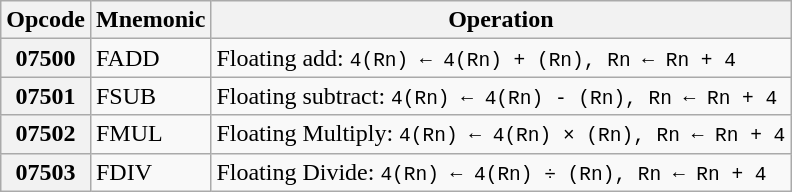<table class="wikitable">
<tr>
<th>Opcode</th>
<th>Mnemonic</th>
<th>Operation</th>
</tr>
<tr>
<th>07500</th>
<td>FADD</td>
<td>Floating add: <code>4(Rn) ← 4(Rn) + (Rn), Rn ← Rn + 4</code></td>
</tr>
<tr>
<th>07501</th>
<td>FSUB</td>
<td>Floating subtract: <code>4(Rn) ← 4(Rn) - (Rn), Rn ← Rn + 4</code></td>
</tr>
<tr>
<th>07502</th>
<td>FMUL</td>
<td>Floating Multiply: <code>4(Rn) ← 4(Rn) × (Rn), Rn ← Rn + 4</code></td>
</tr>
<tr>
<th>07503</th>
<td>FDIV</td>
<td>Floating Divide: <code>4(Rn) ← 4(Rn) ÷ (Rn), Rn ← Rn + 4</code></td>
</tr>
</table>
